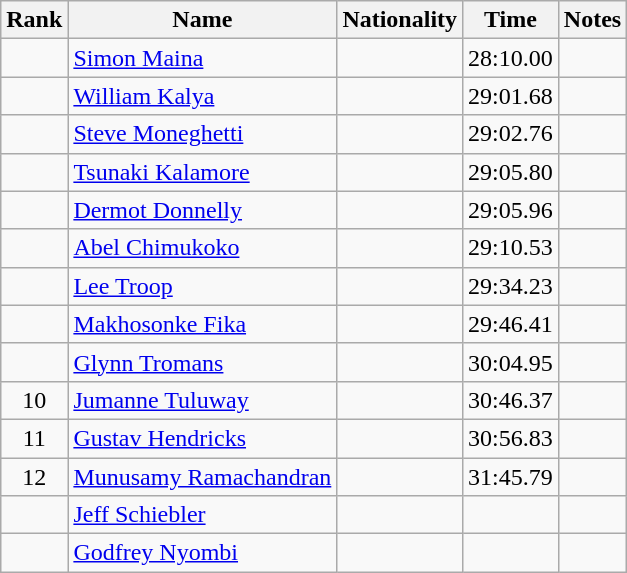<table class="wikitable sortable" style="text-align:center">
<tr>
<th>Rank</th>
<th>Name</th>
<th>Nationality</th>
<th>Time</th>
<th>Notes</th>
</tr>
<tr>
<td></td>
<td align=left><a href='#'>Simon Maina</a></td>
<td align=left></td>
<td>28:10.00</td>
<td></td>
</tr>
<tr>
<td></td>
<td align=left><a href='#'>William Kalya</a></td>
<td align=left></td>
<td>29:01.68</td>
<td></td>
</tr>
<tr>
<td></td>
<td align=left><a href='#'>Steve Moneghetti</a></td>
<td align=left></td>
<td>29:02.76</td>
<td></td>
</tr>
<tr>
<td></td>
<td align=left><a href='#'>Tsunaki Kalamore</a></td>
<td align=left></td>
<td>29:05.80</td>
<td></td>
</tr>
<tr>
<td></td>
<td align=left><a href='#'>Dermot Donnelly</a></td>
<td align=left></td>
<td>29:05.96</td>
<td></td>
</tr>
<tr>
<td></td>
<td align=left><a href='#'>Abel Chimukoko</a></td>
<td align=left></td>
<td>29:10.53</td>
<td></td>
</tr>
<tr>
<td></td>
<td align=left><a href='#'>Lee Troop</a></td>
<td align=left></td>
<td>29:34.23</td>
<td></td>
</tr>
<tr>
<td></td>
<td align=left><a href='#'>Makhosonke Fika</a></td>
<td align=left></td>
<td>29:46.41</td>
<td></td>
</tr>
<tr>
<td></td>
<td align=left><a href='#'>Glynn Tromans</a></td>
<td align=left></td>
<td>30:04.95</td>
<td></td>
</tr>
<tr>
<td>10</td>
<td align=left><a href='#'>Jumanne Tuluway</a></td>
<td align=left></td>
<td>30:46.37</td>
<td></td>
</tr>
<tr>
<td>11</td>
<td align=left><a href='#'>Gustav Hendricks</a></td>
<td align=left></td>
<td>30:56.83</td>
<td></td>
</tr>
<tr>
<td>12</td>
<td align=left><a href='#'>Munusamy Ramachandran</a></td>
<td align=left></td>
<td>31:45.79</td>
<td></td>
</tr>
<tr>
<td></td>
<td align=left><a href='#'>Jeff Schiebler</a></td>
<td align=left></td>
<td></td>
<td></td>
</tr>
<tr>
<td></td>
<td align=left><a href='#'>Godfrey Nyombi</a></td>
<td align=left></td>
<td></td>
<td></td>
</tr>
</table>
